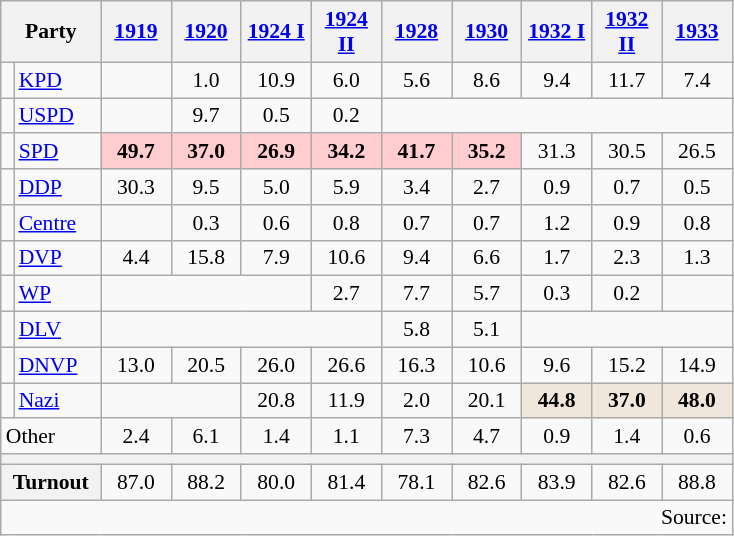<table class=wikitable style="font-size:90%; text-align:center">
<tr>
<th style="width:60px" colspan=2>Party</th>
<th style="width:40px"><a href='#'>1919</a></th>
<th style="width:40px"><a href='#'>1920</a></th>
<th style="width:40px"><a href='#'>1924 I</a></th>
<th style="width:40px"><a href='#'>1924 II</a></th>
<th style="width:40px"><a href='#'>1928</a></th>
<th style="width:40px"><a href='#'>1930</a></th>
<th style="width:40px"><a href='#'>1932 I</a></th>
<th style="width:40px"><a href='#'>1932 II</a></th>
<th style="width:40px"><a href='#'>1933</a></th>
</tr>
<tr>
<td bgcolor=></td>
<td align=left><a href='#'>KPD</a></td>
<td></td>
<td>1.0</td>
<td>10.9</td>
<td>6.0</td>
<td>5.6</td>
<td>8.6</td>
<td>9.4</td>
<td>11.7</td>
<td>7.4</td>
</tr>
<tr>
<td bgcolor=></td>
<td align=left><a href='#'>USPD</a></td>
<td></td>
<td>9.7</td>
<td>0.5</td>
<td>0.2</td>
</tr>
<tr>
<td bgcolor=></td>
<td align=left><a href='#'>SPD</a></td>
<td bgcolor=#FFCCCF><strong>49.7</strong></td>
<td bgcolor=#FFCCCF><strong>37.0</strong></td>
<td bgcolor=#FFCCCF><strong>26.9</strong></td>
<td bgcolor=#FFCCCF><strong>34.2</strong></td>
<td bgcolor=#FFCCCF><strong>41.7</strong></td>
<td bgcolor=#FFCCCF><strong>35.2</strong></td>
<td>31.3</td>
<td>30.5</td>
<td>26.5</td>
</tr>
<tr>
<td bgcolor=></td>
<td align=left><a href='#'>DDP</a></td>
<td>30.3</td>
<td>9.5</td>
<td>5.0</td>
<td>5.9</td>
<td>3.4</td>
<td>2.7</td>
<td>0.9</td>
<td>0.7</td>
<td>0.5</td>
</tr>
<tr>
<td bgcolor=></td>
<td align=left><a href='#'>Centre</a></td>
<td></td>
<td>0.3</td>
<td>0.6</td>
<td>0.8</td>
<td>0.7</td>
<td>0.7</td>
<td>1.2</td>
<td>0.9</td>
<td>0.8</td>
</tr>
<tr>
<td bgcolor=></td>
<td align=left><a href='#'>DVP</a></td>
<td>4.4</td>
<td>15.8</td>
<td>7.9</td>
<td>10.6</td>
<td>9.4</td>
<td>6.6</td>
<td>1.7</td>
<td>2.3</td>
<td>1.3</td>
</tr>
<tr>
<td bgcolor=></td>
<td align=left><a href='#'>WP</a></td>
<td colspan=3></td>
<td>2.7</td>
<td>7.7</td>
<td>5.7</td>
<td>0.3</td>
<td>0.2</td>
<td></td>
</tr>
<tr>
<td bgcolor=></td>
<td align=left><a href='#'>DLV</a></td>
<td colspan=4></td>
<td>5.8</td>
<td>5.1</td>
</tr>
<tr>
<td bgcolor=></td>
<td align=left><a href='#'>DNVP</a></td>
<td>13.0</td>
<td>20.5</td>
<td>26.0</td>
<td>26.6</td>
<td>16.3</td>
<td>10.6</td>
<td>9.6</td>
<td>15.2</td>
<td>14.9</td>
</tr>
<tr>
<td bgcolor=></td>
<td align=left><a href='#'>Nazi</a></td>
<td colspan=2></td>
<td>20.8</td>
<td>11.9</td>
<td>2.0</td>
<td>20.1</td>
<td bgcolor=#F0E6DB><strong>44.8</strong></td>
<td bgcolor=#F0E6DB><strong>37.0</strong></td>
<td bgcolor=#F0E6DB><strong>48.0</strong></td>
</tr>
<tr>
<td colspan=2 align=left>Other</td>
<td>2.4</td>
<td>6.1</td>
<td>1.4</td>
<td>1.1</td>
<td>7.3</td>
<td>4.7</td>
<td>0.9</td>
<td>1.4</td>
<td>0.6</td>
</tr>
<tr>
<th colspan=11></th>
</tr>
<tr>
<th colspan=2 align=left>Turnout</th>
<td>87.0</td>
<td>88.2</td>
<td>80.0</td>
<td>81.4</td>
<td>78.1</td>
<td>82.6</td>
<td>83.9</td>
<td>82.6</td>
<td>88.8</td>
</tr>
<tr>
<td colspan=11 align=right>Source: </td>
</tr>
</table>
